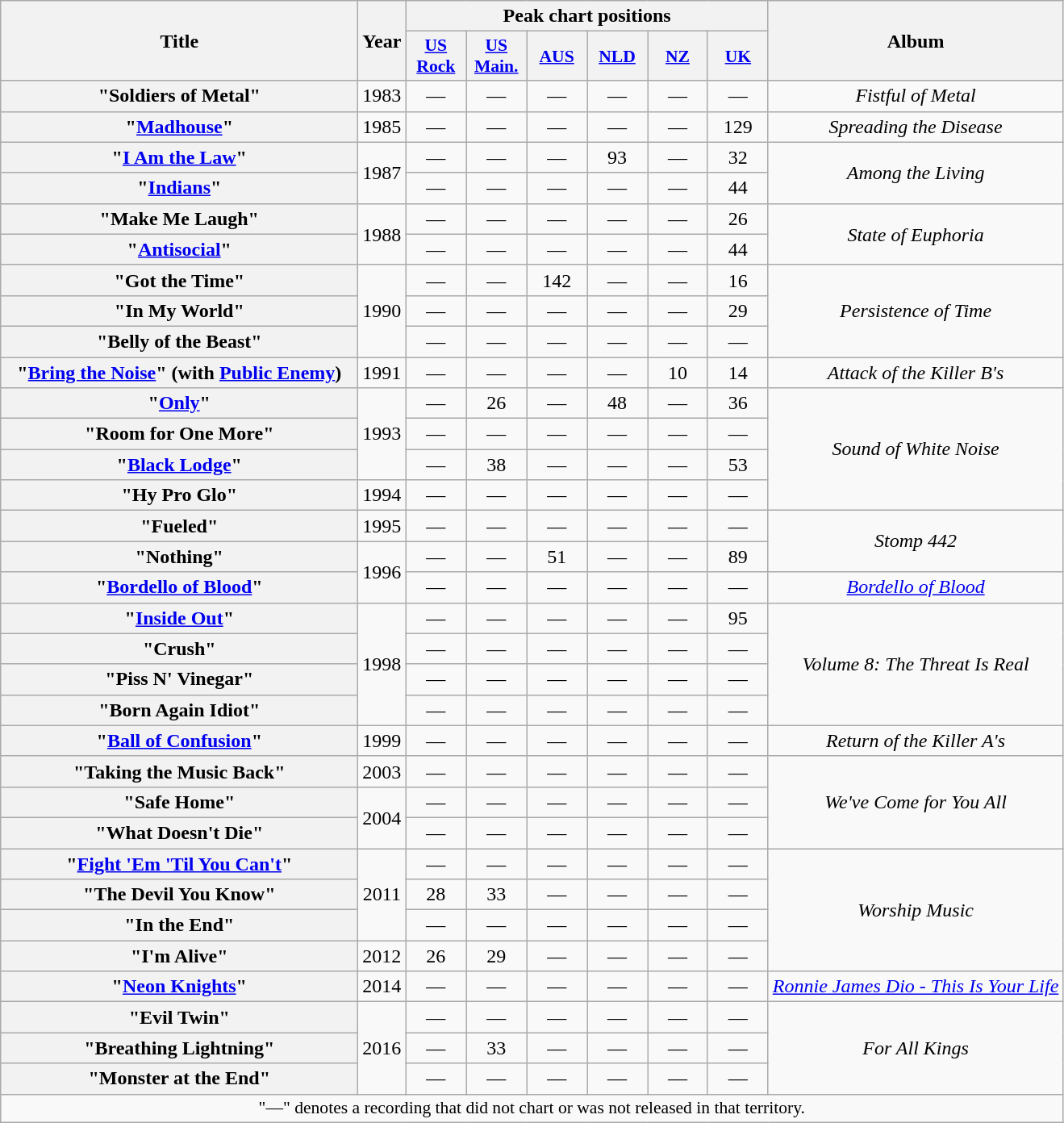<table class="wikitable plainrowheaders" style="text-align:center;">
<tr>
<th scope="col" rowspan="2" style="width:18em;">Title</th>
<th scope="col" rowspan="2">Year</th>
<th scope="col" colspan="6">Peak chart positions</th>
<th scope="col" rowspan="2">Album</th>
</tr>
<tr>
<th scope="col" style="width:3em;font-size:90%;"><a href='#'>US Rock</a><br></th>
<th scope="col" style="width:3em;font-size:90%;"><a href='#'>US Main.</a><br></th>
<th scope="col" style="width:3em;font-size:90%;"><a href='#'>AUS</a><br></th>
<th scope="col" style="width:3em;font-size:90%;"><a href='#'>NLD</a><br></th>
<th scope="col" style="width:3em;font-size:90%;"><a href='#'>NZ</a><br></th>
<th scope="col" style="width:3em;font-size:90%;"><a href='#'>UK</a><br></th>
</tr>
<tr>
<th scope="row">"Soldiers of Metal"</th>
<td>1983</td>
<td>—</td>
<td>—</td>
<td>—</td>
<td>—</td>
<td>—</td>
<td>—</td>
<td><em>Fistful of Metal</em></td>
</tr>
<tr>
<th scope="row">"<a href='#'>Madhouse</a>"</th>
<td>1985</td>
<td>—</td>
<td>—</td>
<td>—</td>
<td>—</td>
<td>—</td>
<td>129</td>
<td><em>Spreading the Disease</em></td>
</tr>
<tr>
<th scope="row">"<a href='#'>I Am the Law</a>"</th>
<td rowspan="2">1987</td>
<td>—</td>
<td>—</td>
<td>—</td>
<td>93</td>
<td>—</td>
<td>32</td>
<td rowspan="2"><em>Among the Living</em></td>
</tr>
<tr>
<th scope="row">"<a href='#'>Indians</a>"</th>
<td>—</td>
<td>—</td>
<td>—</td>
<td>—</td>
<td>—</td>
<td>44</td>
</tr>
<tr>
<th scope="row">"Make Me Laugh"</th>
<td rowspan="2">1988</td>
<td>—</td>
<td>—</td>
<td>—</td>
<td>—</td>
<td>—</td>
<td>26</td>
<td rowspan="2"><em>State of Euphoria</em></td>
</tr>
<tr>
<th scope="row">"<a href='#'>Antisocial</a>"</th>
<td>—</td>
<td>—</td>
<td>—</td>
<td>—</td>
<td>—</td>
<td>44</td>
</tr>
<tr>
<th scope="row">"Got the Time"</th>
<td rowspan="3">1990</td>
<td>—</td>
<td>—</td>
<td>142</td>
<td>—</td>
<td>—</td>
<td>16</td>
<td rowspan="3"><em>Persistence of Time</em></td>
</tr>
<tr>
<th scope="row">"In My World"</th>
<td>—</td>
<td>—</td>
<td>—</td>
<td>—</td>
<td>—</td>
<td>29</td>
</tr>
<tr>
<th scope="row">"Belly of the Beast"</th>
<td>—</td>
<td>—</td>
<td>—</td>
<td>—</td>
<td>—</td>
<td>—</td>
</tr>
<tr>
<th scope="row">"<a href='#'>Bring the Noise</a>" <span>(with <a href='#'>Public Enemy</a>)</span></th>
<td>1991</td>
<td>—</td>
<td>—</td>
<td>—</td>
<td>—</td>
<td>10</td>
<td>14</td>
<td><em>Attack of the Killer B's</em></td>
</tr>
<tr>
<th scope="row">"<a href='#'>Only</a>"</th>
<td rowspan="3">1993</td>
<td>—</td>
<td>26</td>
<td>—</td>
<td>48</td>
<td>—</td>
<td>36</td>
<td rowspan="4"><em>Sound of White Noise</em></td>
</tr>
<tr>
<th scope="row">"Room for One More"</th>
<td>—</td>
<td>—</td>
<td>—</td>
<td>—</td>
<td>—</td>
<td>—</td>
</tr>
<tr>
<th scope="row">"<a href='#'>Black Lodge</a>"</th>
<td>—</td>
<td>38</td>
<td>—</td>
<td>—</td>
<td>—</td>
<td>53</td>
</tr>
<tr>
<th scope="row">"Hy Pro Glo"</th>
<td>1994</td>
<td>—</td>
<td>—</td>
<td>—</td>
<td>—</td>
<td>—</td>
<td>—</td>
</tr>
<tr>
<th scope="row">"Fueled"</th>
<td>1995</td>
<td>—</td>
<td>—</td>
<td>—</td>
<td>—</td>
<td>—</td>
<td>—</td>
<td rowspan="2"><em>Stomp 442</em></td>
</tr>
<tr>
<th scope="row">"Nothing"</th>
<td rowspan="2">1996</td>
<td>—</td>
<td>—</td>
<td>51</td>
<td>—</td>
<td>—</td>
<td>89</td>
</tr>
<tr>
<th scope="row">"<a href='#'>Bordello of Blood</a>"</th>
<td>—</td>
<td>—</td>
<td>—</td>
<td>—</td>
<td>—</td>
<td>—</td>
<td><a href='#'><em>Bordello of Blood</em></a></td>
</tr>
<tr>
<th scope="row">"<a href='#'>Inside Out</a>"</th>
<td rowspan="4">1998</td>
<td>—</td>
<td>—</td>
<td>—</td>
<td>—</td>
<td>—</td>
<td>95</td>
<td rowspan="4"><em>Volume 8: The Threat Is Real</em></td>
</tr>
<tr>
<th scope="row">"Crush"</th>
<td>—</td>
<td>—</td>
<td>—</td>
<td>—</td>
<td>—</td>
<td>—</td>
</tr>
<tr>
<th scope="row">"Piss N' Vinegar"</th>
<td>—</td>
<td>—</td>
<td>—</td>
<td>—</td>
<td>—</td>
<td>—</td>
</tr>
<tr>
<th scope="row">"Born Again Idiot"</th>
<td>—</td>
<td>—</td>
<td>—</td>
<td>—</td>
<td>—</td>
<td>—</td>
</tr>
<tr>
<th scope="row">"<a href='#'>Ball of Confusion</a>"</th>
<td>1999</td>
<td>—</td>
<td>—</td>
<td>—</td>
<td>—</td>
<td>—</td>
<td>—</td>
<td><em>Return of the Killer A's</em></td>
</tr>
<tr>
<th scope="row">"Taking the Music Back"</th>
<td rowspan="1">2003</td>
<td>—</td>
<td>—</td>
<td>—</td>
<td>—</td>
<td>—</td>
<td>—</td>
<td rowspan="3"><em>We've Come for You All</em></td>
</tr>
<tr>
<th scope="row">"Safe Home"</th>
<td rowspan="2">2004</td>
<td>—</td>
<td>—</td>
<td>—</td>
<td>—</td>
<td>—</td>
<td>—</td>
</tr>
<tr>
<th scope="row">"What Doesn't Die"</th>
<td>—</td>
<td>—</td>
<td>—</td>
<td>—</td>
<td>—</td>
<td>—</td>
</tr>
<tr>
<th scope="row">"<a href='#'>Fight 'Em 'Til You Can't</a>"</th>
<td rowspan="3">2011</td>
<td>—</td>
<td>—</td>
<td>—</td>
<td>—</td>
<td>—</td>
<td>—</td>
<td rowspan="4"><em>Worship Music</em></td>
</tr>
<tr>
<th scope="row">"The Devil You Know"</th>
<td>28</td>
<td>33</td>
<td>—</td>
<td>—</td>
<td>—</td>
<td>—</td>
</tr>
<tr>
<th scope="row">"In the End"</th>
<td>—</td>
<td>—</td>
<td>—</td>
<td>—</td>
<td>—</td>
<td>—</td>
</tr>
<tr>
<th scope="row">"I'm Alive"</th>
<td>2012</td>
<td>26</td>
<td>29</td>
<td>—</td>
<td>—</td>
<td>—</td>
<td>—</td>
</tr>
<tr>
<th scope="row">"<a href='#'>Neon Knights</a>"</th>
<td>2014</td>
<td>—</td>
<td>—</td>
<td>—</td>
<td>—</td>
<td>—</td>
<td>—</td>
<td><em><a href='#'>Ronnie James Dio - This Is Your Life</a></em></td>
</tr>
<tr>
<th scope="row">"Evil Twin"</th>
<td rowspan="3">2016</td>
<td>—</td>
<td>—</td>
<td>—</td>
<td>—</td>
<td>—</td>
<td>—</td>
<td rowspan="3"><em>For All Kings</em></td>
</tr>
<tr>
<th scope="row">"Breathing Lightning"</th>
<td>—</td>
<td>33</td>
<td>—</td>
<td>—</td>
<td>—</td>
<td>—</td>
</tr>
<tr>
<th scope="row">"Monster at the End"</th>
<td>—</td>
<td>—</td>
<td>—</td>
<td>—</td>
<td>—</td>
<td>—</td>
</tr>
<tr>
<td colspan="11" style="font-size:90%">"—" denotes a recording that did not chart or was not released in that territory.</td>
</tr>
</table>
